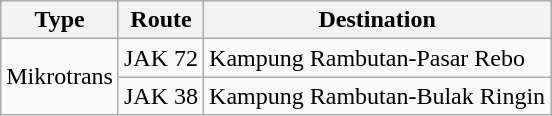<table class="wikitable">
<tr>
<th>Type</th>
<th>Route</th>
<th>Destination</th>
</tr>
<tr>
<td rowspan="2">Mikrotrans</td>
<td>JAK 72</td>
<td>Kampung Rambutan-Pasar Rebo</td>
</tr>
<tr>
<td>JAK 38</td>
<td>Kampung Rambutan-Bulak Ringin</td>
</tr>
</table>
